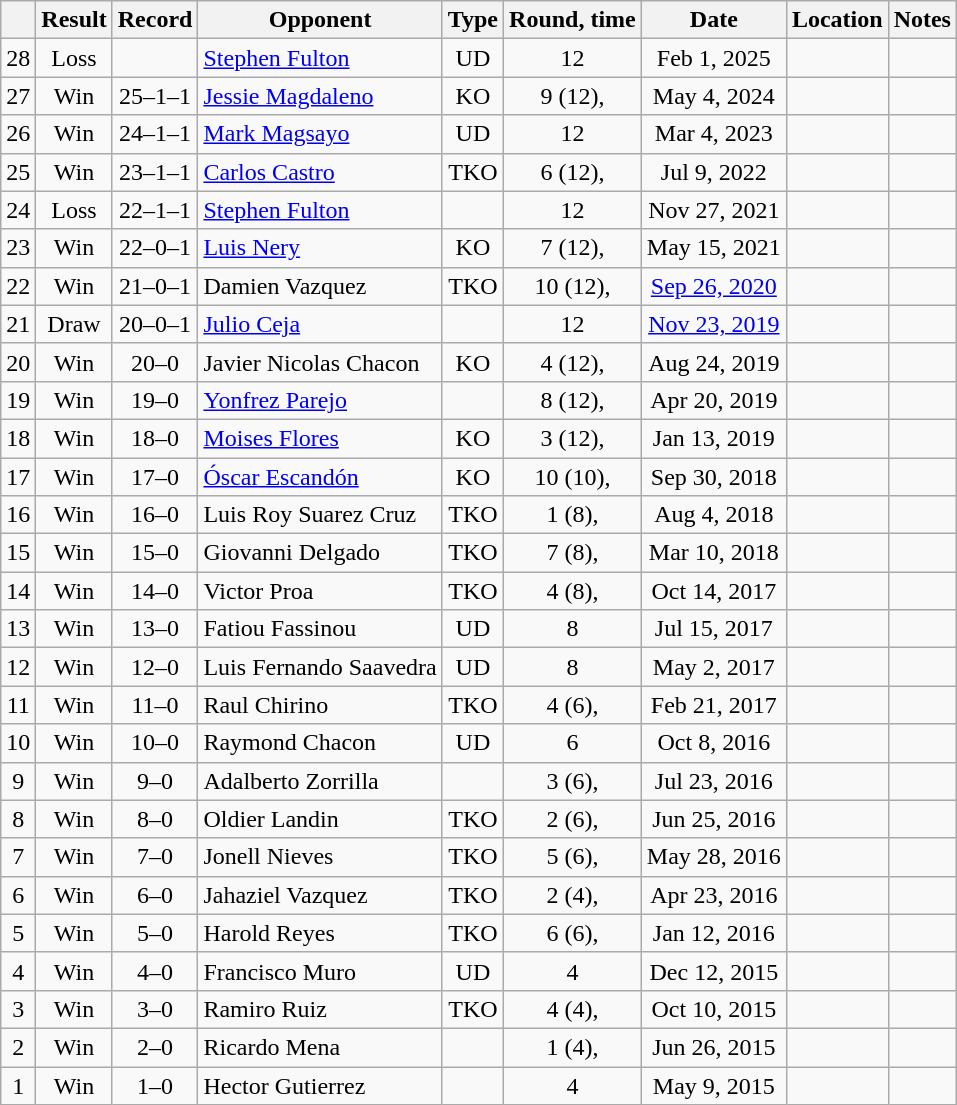<table class=wikitable style=text-align:center>
<tr>
<th></th>
<th>Result</th>
<th>Record</th>
<th>Opponent</th>
<th>Type</th>
<th>Round, time</th>
<th>Date</th>
<th>Location</th>
<th>Notes</th>
</tr>
<tr>
<td>28</td>
<td>Loss</td>
<td></td>
<td align=left><a href='#'>Stephen Fulton</a></td>
<td>UD</td>
<td>12</td>
<td>Feb 1, 2025</td>
<td align=left></td>
<td align=left></td>
</tr>
<tr>
<td>27</td>
<td>Win</td>
<td>25–1–1</td>
<td align=left><a href='#'>Jessie Magdaleno</a></td>
<td>KO</td>
<td>9 (12), </td>
<td>May 4, 2024</td>
<td align=left></td>
<td align=left></td>
</tr>
<tr>
<td>26</td>
<td>Win</td>
<td>24–1–1</td>
<td align=left><a href='#'>Mark Magsayo</a></td>
<td>UD</td>
<td>12</td>
<td>Mar 4, 2023</td>
<td align=left></td>
<td align=left></td>
</tr>
<tr>
<td>25</td>
<td>Win</td>
<td>23–1–1</td>
<td align=left><a href='#'>Carlos Castro</a></td>
<td>TKO</td>
<td>6 (12), </td>
<td>Jul 9, 2022</td>
<td align=left></td>
<td align=left></td>
</tr>
<tr>
<td>24</td>
<td>Loss</td>
<td>22–1–1</td>
<td align=left><a href='#'>Stephen Fulton</a></td>
<td></td>
<td>12</td>
<td>Nov 27, 2021</td>
<td align=left></td>
<td align=left></td>
</tr>
<tr>
<td>23</td>
<td>Win</td>
<td>22–0–1</td>
<td align=left><a href='#'>Luis Nery</a></td>
<td>KO</td>
<td>7 (12), </td>
<td>May 15, 2021</td>
<td align=left></td>
<td align=left></td>
</tr>
<tr>
<td>22</td>
<td>Win</td>
<td>21–0–1</td>
<td align=left>Damien Vazquez</td>
<td>TKO</td>
<td>10 (12), </td>
<td><a href='#'>Sep 26, 2020</a></td>
<td align=left></td>
<td align=left></td>
</tr>
<tr>
<td>21</td>
<td>Draw</td>
<td>20–0–1</td>
<td align=left><a href='#'>Julio Ceja</a></td>
<td></td>
<td>12</td>
<td><a href='#'>Nov 23, 2019</a></td>
<td align=left></td>
<td align=left></td>
</tr>
<tr>
<td>20</td>
<td>Win</td>
<td>20–0</td>
<td align=left>Javier Nicolas Chacon</td>
<td>KO</td>
<td>4 (12), </td>
<td>Aug 24, 2019</td>
<td align=left></td>
<td align=left></td>
</tr>
<tr>
<td>19</td>
<td>Win</td>
<td>19–0</td>
<td align=left><a href='#'>Yonfrez Parejo</a></td>
<td></td>
<td>8 (12), </td>
<td>Apr 20, 2019</td>
<td align=left></td>
<td align=left></td>
</tr>
<tr>
<td>18</td>
<td>Win</td>
<td>18–0</td>
<td align=left><a href='#'>Moises Flores</a></td>
<td>KO</td>
<td>3 (12), </td>
<td>Jan 13, 2019</td>
<td align=left></td>
<td align=left></td>
</tr>
<tr>
<td>17</td>
<td>Win</td>
<td>17–0</td>
<td align=left><a href='#'>Óscar Escandón</a></td>
<td>KO</td>
<td>10 (10), </td>
<td>Sep 30, 2018</td>
<td align=left></td>
<td align=left></td>
</tr>
<tr>
<td>16</td>
<td>Win</td>
<td>16–0</td>
<td align=left>Luis Roy Suarez Cruz</td>
<td>TKO</td>
<td>1 (8), </td>
<td>Aug 4, 2018</td>
<td align=left></td>
<td align=left></td>
</tr>
<tr>
<td>15</td>
<td>Win</td>
<td>15–0</td>
<td align=left>Giovanni Delgado</td>
<td>TKO</td>
<td>7 (8), </td>
<td>Mar 10, 2018</td>
<td align=left></td>
<td align=left></td>
</tr>
<tr>
<td>14</td>
<td>Win</td>
<td>14–0</td>
<td align=left>Victor Proa</td>
<td>TKO</td>
<td>4 (8), </td>
<td>Oct 14, 2017</td>
<td align=left></td>
<td align=left></td>
</tr>
<tr>
<td>13</td>
<td>Win</td>
<td>13–0</td>
<td align=left>Fatiou Fassinou</td>
<td>UD</td>
<td>8</td>
<td>Jul 15, 2017</td>
<td align=left></td>
<td align=left></td>
</tr>
<tr>
<td>12</td>
<td>Win</td>
<td>12–0</td>
<td align=left>Luis Fernando Saavedra</td>
<td>UD</td>
<td>8</td>
<td>May 2, 2017</td>
<td align=left></td>
<td align=left></td>
</tr>
<tr>
<td>11</td>
<td>Win</td>
<td>11–0</td>
<td align=left>Raul Chirino</td>
<td>TKO</td>
<td>4 (6), </td>
<td>Feb 21, 2017</td>
<td align=left></td>
<td align=left></td>
</tr>
<tr>
<td>10</td>
<td>Win</td>
<td>10–0</td>
<td align=left>Raymond Chacon</td>
<td>UD</td>
<td>6</td>
<td>Oct 8, 2016</td>
<td align=left></td>
<td align=left></td>
</tr>
<tr>
<td>9</td>
<td>Win</td>
<td>9–0</td>
<td align=left>Adalberto Zorrilla</td>
<td></td>
<td>3 (6), </td>
<td>Jul 23, 2016</td>
<td align=left></td>
<td align=left></td>
</tr>
<tr>
<td>8</td>
<td>Win</td>
<td>8–0</td>
<td align=left>Oldier Landin</td>
<td>TKO</td>
<td>2 (6), </td>
<td>Jun 25, 2016</td>
<td align=left></td>
<td align=left></td>
</tr>
<tr>
<td>7</td>
<td>Win</td>
<td>7–0</td>
<td align=left>Jonell Nieves</td>
<td>TKO</td>
<td>5 (6), </td>
<td>May 28, 2016</td>
<td align=left></td>
<td align=left></td>
</tr>
<tr>
<td>6</td>
<td>Win</td>
<td>6–0</td>
<td align=left>Jahaziel Vazquez</td>
<td>TKO</td>
<td>2 (4), </td>
<td>Apr 23, 2016</td>
<td align=left></td>
<td align=left></td>
</tr>
<tr>
<td>5</td>
<td>Win</td>
<td>5–0</td>
<td align=left>Harold Reyes</td>
<td>TKO</td>
<td>6 (6), </td>
<td>Jan 12, 2016</td>
<td align=left></td>
<td align=left></td>
</tr>
<tr>
<td>4</td>
<td>Win</td>
<td>4–0</td>
<td align=left>Francisco Muro</td>
<td>UD</td>
<td>4</td>
<td>Dec 12, 2015</td>
<td align=left></td>
<td align=left></td>
</tr>
<tr>
<td>3</td>
<td>Win</td>
<td>3–0</td>
<td align=left>Ramiro Ruiz</td>
<td>TKO</td>
<td>4 (4), </td>
<td>Oct 10, 2015</td>
<td align=left></td>
<td align=left></td>
</tr>
<tr>
<td>2</td>
<td>Win</td>
<td>2–0</td>
<td align=left>Ricardo Mena</td>
<td></td>
<td>1 (4), </td>
<td>Jun 26, 2015</td>
<td align=left></td>
<td align=left></td>
</tr>
<tr>
<td>1</td>
<td>Win</td>
<td>1–0</td>
<td align=left>Hector Gutierrez</td>
<td></td>
<td>4</td>
<td>May 9, 2015</td>
<td align=left></td>
<td align=left></td>
</tr>
</table>
